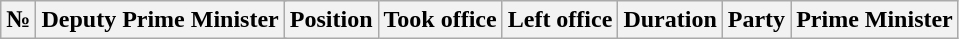<table class="wikitable" style="text-align:center">
<tr>
<th>№</th>
<th colspan=2>Deputy Prime Minister</th>
<th>Position</th>
<th>Took office</th>
<th>Left office</th>
<th>Duration</th>
<th>Party</th>
<th>Prime Minister<br>






















</th>
</tr>
</table>
